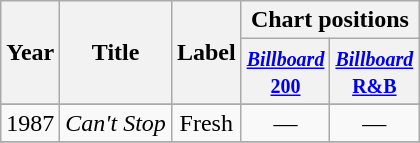<table class="wikitable" style=text-align:center;>
<tr>
<th rowspan="2">Year</th>
<th rowspan="2">Title</th>
<th rowspan="2">Label</th>
<th colspan="4">Chart positions</th>
</tr>
<tr>
<th width="35"><small><a href='#'><em>Billboard</em> 200</a></small></th>
<th width="35"><small><a href='#'><em>Billboard</em> R&B</a></small></th>
</tr>
<tr>
</tr>
<tr>
<td>1987</td>
<td align="left"><em>Can't Stop</em></td>
<td>Fresh</td>
<td>—</td>
<td>—</td>
</tr>
<tr>
</tr>
</table>
